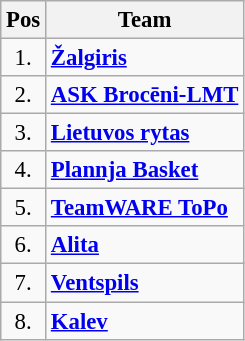<table class="wikitable" style="text-align: center; font-size:95%">
<tr>
<th>Pos</th>
<th>Team</th>
</tr>
<tr>
<td>1.</td>
<td align="left"><strong><a href='#'>Žalgiris</a></strong></td>
</tr>
<tr>
<td>2.</td>
<td align="left"><strong><a href='#'>ASK Brocēni-LMT</a></strong></td>
</tr>
<tr>
<td>3.</td>
<td align="left"><strong><a href='#'>Lietuvos rytas</a></strong></td>
</tr>
<tr>
<td>4.</td>
<td align="left"><strong><a href='#'>Plannja Basket</a></strong></td>
</tr>
<tr>
<td>5.</td>
<td align="left"><strong><a href='#'>TeamWARE ToPo</a></strong></td>
</tr>
<tr>
<td>6.</td>
<td align="left"><strong><a href='#'>Alita</a></strong></td>
</tr>
<tr>
<td>7.</td>
<td align="left"><strong><a href='#'>Ventspils</a></strong></td>
</tr>
<tr>
<td>8.</td>
<td align="left"><strong><a href='#'>Kalev</a></strong></td>
</tr>
</table>
